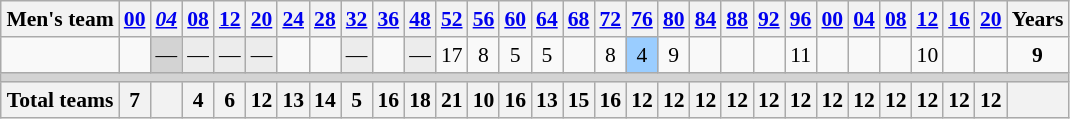<table class="wikitable" style="text-align: center; font-size: 90%; margin-left: 1em;">
<tr>
<th>Men's team</th>
<th><a href='#'>00</a></th>
<th><em><a href='#'>04</a></em></th>
<th><a href='#'>08</a></th>
<th><a href='#'>12</a></th>
<th><a href='#'>20</a></th>
<th><a href='#'>24</a></th>
<th><a href='#'>28</a></th>
<th><a href='#'>32</a></th>
<th><a href='#'>36</a></th>
<th><a href='#'>48</a></th>
<th><a href='#'>52</a></th>
<th><a href='#'>56</a></th>
<th><a href='#'>60</a></th>
<th><a href='#'>64</a></th>
<th><a href='#'>68</a></th>
<th><a href='#'>72</a></th>
<th><a href='#'>76</a></th>
<th><a href='#'>80</a></th>
<th><a href='#'>84</a></th>
<th><a href='#'>88</a></th>
<th><a href='#'>92</a></th>
<th><a href='#'>96</a></th>
<th><a href='#'>00</a></th>
<th><a href='#'>04</a></th>
<th><a href='#'>08</a></th>
<th><a href='#'>12</a></th>
<th><a href='#'>16</a></th>
<th><a href='#'>20</a></th>
<th>Years</th>
</tr>
<tr>
<td style="text-align: left;"></td>
<td></td>
<td style="background-color: lightgray;">—</td>
<td style="background-color: #ececec;">—</td>
<td style="background-color: #ececec;">—</td>
<td style="background-color: #ececec;">—</td>
<td></td>
<td></td>
<td style="background-color: #ececec;">—</td>
<td></td>
<td style="background-color: #ececec;">—</td>
<td>17</td>
<td>8</td>
<td>5</td>
<td>5</td>
<td></td>
<td>8</td>
<td style="background-color: #9acdff;">4</td>
<td>9</td>
<td></td>
<td></td>
<td></td>
<td>11</td>
<td></td>
<td></td>
<td></td>
<td>10</td>
<td></td>
<td></td>
<td><strong>9</strong></td>
</tr>
<tr style="background-color: lightgrey;">
<td colspan="30"></td>
</tr>
<tr>
<th>Total teams</th>
<th>7</th>
<th></th>
<th>4</th>
<th>6</th>
<th>12</th>
<th>13</th>
<th>14</th>
<th>5</th>
<th>16</th>
<th>18</th>
<th>21</th>
<th>10</th>
<th>16</th>
<th>13</th>
<th>15</th>
<th>16</th>
<th>12</th>
<th>12</th>
<th>12</th>
<th>12</th>
<th>12</th>
<th>12</th>
<th>12</th>
<th>12</th>
<th>12</th>
<th>12</th>
<th>12</th>
<th>12</th>
<th></th>
</tr>
</table>
